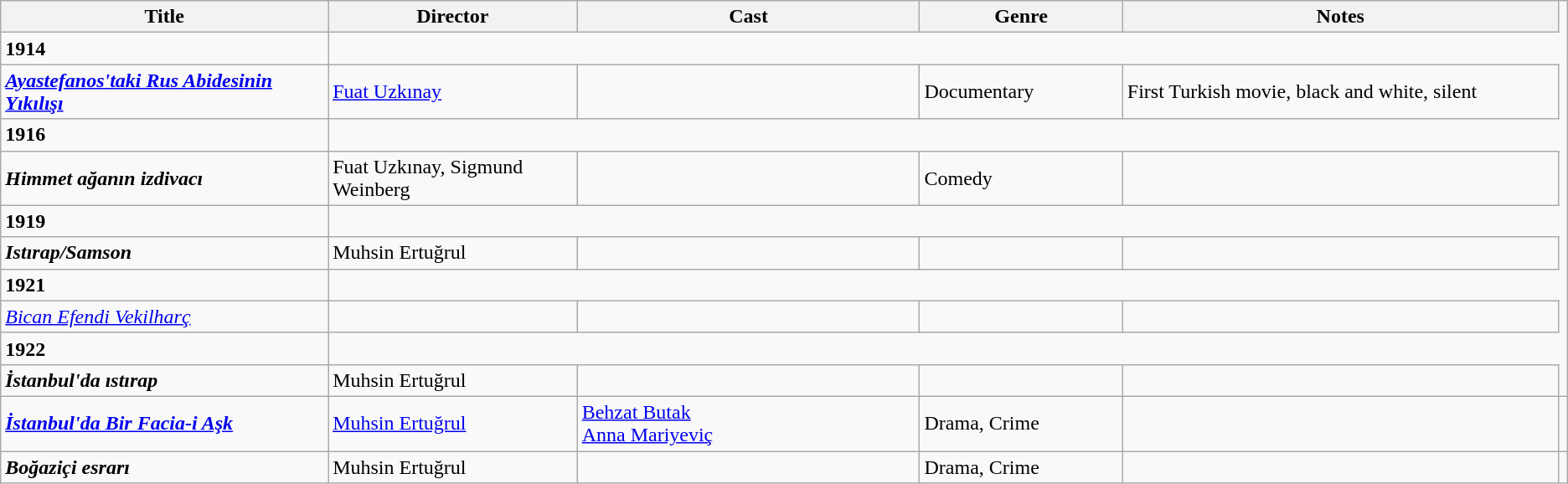<table class="wikitable">
<tr>
<th width=21%>Title</th>
<th width=16%>Director</th>
<th width=22%>Cast</th>
<th width=13%>Genre</th>
<th width=28%>Notes</th>
</tr>
<tr>
<td><strong>1914</strong></td>
</tr>
<tr>
<td><strong><em><a href='#'>Ayastefanos'taki Rus Abidesinin Yıkılışı</a></em></strong></td>
<td><a href='#'>Fuat Uzkınay</a></td>
<td></td>
<td>Documentary</td>
<td>  First Turkish movie, black and white, silent</td>
</tr>
<tr>
<td><strong>1916</strong></td>
</tr>
<tr>
<td><strong><em>Himmet ağanın izdivacı</em></strong>  <br></td>
<td>Fuat Uzkınay, Sigmund Weinberg</td>
<td></td>
<td>Comedy</td>
<td></td>
</tr>
<tr>
<td><strong>1919</strong></td>
</tr>
<tr>
<td><strong><em>Istırap/Samson</em></strong>  <br></td>
<td>Muhsin Ertuğrul</td>
<td></td>
<td></td>
<td></td>
</tr>
<tr>
<td><strong>1921</strong></td>
</tr>
<tr>
<td><em><a href='#'>Bican Efendi Vekilharç</a></em></td>
<td></td>
<td></td>
<td></td>
<td></td>
</tr>
<tr>
<td><strong>1922</strong></td>
</tr>
<tr>
<td><strong><em>İstanbul'da ıstırap</em></strong>  <br></td>
<td>Muhsin Ertuğrul</td>
<td></td>
<td></td>
<td></td>
</tr>
<tr>
<td><strong><em><a href='#'>İstanbul'da Bir Facia-i Aşk</a></em></strong></td>
<td><a href='#'>Muhsin Ertuğrul</a></td>
<td><a href='#'>Behzat Butak</a> <br> <a href='#'>Anna Mariyeviç</a></td>
<td>Drama, Crime</td>
<td> </td>
<td></td>
</tr>
<tr>
<td><strong><em>Boğaziçi esrarı</em></strong>  <br></td>
<td>Muhsin Ertuğrul</td>
<td></td>
<td>Drama, Crime</td>
<td></td>
</tr>
</table>
